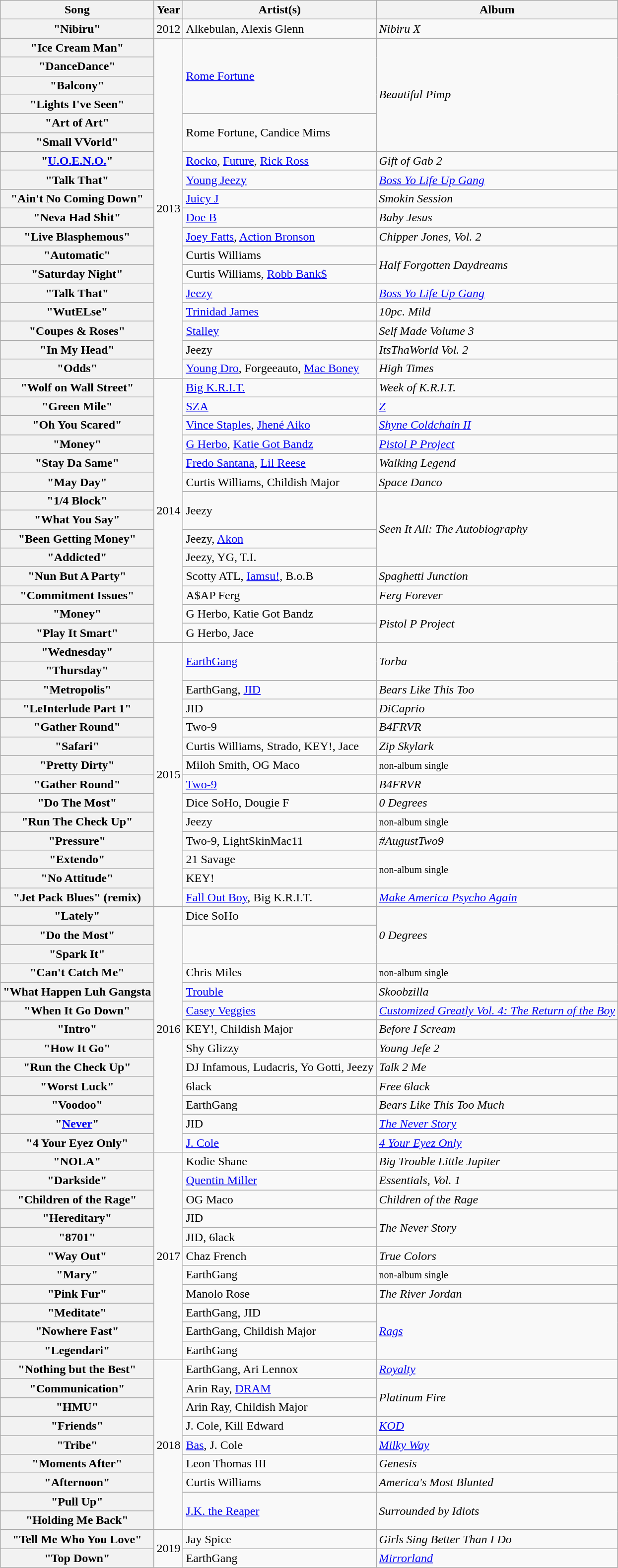<table class="wikitable plainrowheaders">
<tr>
<th scope="col">Song</th>
<th scope="col">Year</th>
<th scope="col">Artist(s)</th>
<th scope="col">Album</th>
</tr>
<tr>
<th scope="row">"Nibiru"</th>
<td>2012</td>
<td>Alkebulan, Alexis Glenn</td>
<td><em>Nibiru X</em></td>
</tr>
<tr>
<th scope="row">"Ice Cream Man"</th>
<td rowspan="18">2013</td>
<td rowspan="4"><a href='#'>Rome Fortune</a></td>
<td rowspan="6"><em>Beautiful Pimp</em></td>
</tr>
<tr>
<th scope="row"! scope="row">"DanceDance"</th>
</tr>
<tr>
<th scope="row">"Balcony"</th>
</tr>
<tr>
<th scope="row">"Lights I've Seen"</th>
</tr>
<tr>
<th scope="row">"Art of Art"</th>
<td rowspan="2">Rome Fortune, Candice Mims</td>
</tr>
<tr>
<th scope="row">"Small VVorld"</th>
</tr>
<tr>
<th scope="row">"<a href='#'>U.O.E.N.O.</a>"</th>
<td><a href='#'>Rocko</a>, <a href='#'>Future</a>, <a href='#'>Rick Ross</a></td>
<td><em>Gift of Gab 2</em></td>
</tr>
<tr>
<th scope="row">"Talk That"</th>
<td><a href='#'>Young Jeezy</a></td>
<td><em><a href='#'>Boss Yo Life Up Gang</a></em></td>
</tr>
<tr>
<th scope="row">"Ain't No Coming Down"</th>
<td><a href='#'>Juicy J</a></td>
<td><em>Smokin Session</em></td>
</tr>
<tr>
<th scope="row"! scope="row">"Neva Had Shit"</th>
<td><a href='#'>Doe B</a></td>
<td><em>Baby Jesus</em></td>
</tr>
<tr>
<th scope="row"! scope="row">"Live Blasphemous"</th>
<td><a href='#'>Joey Fatts</a>, <a href='#'>Action Bronson</a></td>
<td><em>Chipper Jones, Vol. 2</em></td>
</tr>
<tr>
<th scope="row"! scope="row">"Automatic"</th>
<td>Curtis Williams</td>
<td rowspan="2"><em>Half Forgotten Daydreams</em></td>
</tr>
<tr>
<th scope="row"! scope="row">"Saturday Night"</th>
<td>Curtis Williams, <a href='#'>Robb Bank$</a></td>
</tr>
<tr>
<th scope="row"! scope="row">"Talk That"</th>
<td><a href='#'>Jeezy</a></td>
<td><em><a href='#'>Boss Yo Life Up Gang</a></em></td>
</tr>
<tr>
<th scope="row"! scope="row">"WutELse"</th>
<td><a href='#'>Trinidad James</a></td>
<td><em>10pc. Mild</em></td>
</tr>
<tr>
<th scope="row"! scope="row">"Coupes & Roses"</th>
<td><a href='#'>Stalley</a></td>
<td><em>Self Made Volume 3</em></td>
</tr>
<tr>
<th scope="row"! scope="row">"In My Head"</th>
<td>Jeezy</td>
<td><em>ItsThaWorld Vol. 2</em></td>
</tr>
<tr>
<th scope="row"! scope="row">"Odds"</th>
<td><a href='#'>Young Dro</a>, Forgeeauto, <a href='#'>Mac Boney</a></td>
<td><em>High Times</em></td>
</tr>
<tr>
<th scope="row">"Wolf on Wall Street"</th>
<td rowspan="14">2014</td>
<td><a href='#'>Big K.R.I.T.</a></td>
<td><em>Week of K.R.I.T.</em></td>
</tr>
<tr>
<th scope="row">"Green Mile"</th>
<td><a href='#'>SZA</a></td>
<td><em><a href='#'>Z</a></em></td>
</tr>
<tr>
<th scope="row">"Oh You Scared"</th>
<td><a href='#'>Vince Staples</a>, <a href='#'>Jhené Aiko</a></td>
<td><em><a href='#'>Shyne Coldchain II</a></em></td>
</tr>
<tr>
<th scope="row">"Money"</th>
<td><a href='#'>G Herbo</a>, <a href='#'>Katie Got Bandz</a></td>
<td><em><a href='#'>Pistol P Project</a></em></td>
</tr>
<tr>
<th scope="row"! scope="row">"Stay Da Same"</th>
<td><a href='#'>Fredo Santana</a>, <a href='#'>Lil Reese</a></td>
<td><em>Walking Legend</em></td>
</tr>
<tr>
<th scope="row"! scope="row">"May Day"</th>
<td>Curtis Williams, Childish Major</td>
<td><em>Space Danco</em></td>
</tr>
<tr>
<th scope="row"! scope="row">"1/4 Block"</th>
<td rowspan="2">Jeezy</td>
<td rowspan="4"><em>Seen It All: The Autobiography</em></td>
</tr>
<tr>
<th scope="row"! scope="row">"What You Say"</th>
</tr>
<tr>
<th scope="row"! scope="row">"Been Getting Money"</th>
<td>Jeezy, <a href='#'>Akon</a></td>
</tr>
<tr>
<th scope="row"! scope="row">"Addicted"</th>
<td>Jeezy, YG, T.I.</td>
</tr>
<tr>
<th scope="row"! scope="row">"Nun But A Party"</th>
<td>Scotty ATL, <a href='#'>Iamsu!</a>, B.o.B</td>
<td><em>Spaghetti Junction</em></td>
</tr>
<tr>
<th scope="row"! scope="row">"Commitment Issues"</th>
<td>A$AP Ferg</td>
<td><em>Ferg Forever</em></td>
</tr>
<tr>
<th scope="row"! scope="row">"Money"</th>
<td>G Herbo, Katie Got Bandz</td>
<td rowspan="2"><em>Pistol P Project</em></td>
</tr>
<tr>
<th scope="row"! scope="row">"Play It Smart"</th>
<td>G Herbo, Jace</td>
</tr>
<tr>
<th scope="row">"Wednesday"</th>
<td rowspan="14">2015</td>
<td rowspan="2"><a href='#'>EarthGang</a></td>
<td rowspan="2"><em>Torba</em></td>
</tr>
<tr>
<th scope="row">"Thursday"</th>
</tr>
<tr>
<th scope="row">"Metropolis"</th>
<td>EarthGang, <a href='#'>JID</a></td>
<td><em>Bears Like This Too</em></td>
</tr>
<tr>
<th scope="row"! scope="row">"LeInterlude Part 1"</th>
<td>JID</td>
<td><em>DiCaprio</em></td>
</tr>
<tr>
<th scope="row"! scope="row">"Gather Round"</th>
<td>Two-9</td>
<td><em>B4FRVR</em></td>
</tr>
<tr>
<th scope="row"! scope="row">"Safari"</th>
<td>Curtis Williams, Strado, KEY!, Jace</td>
<td><em>Zip Skylark</em></td>
</tr>
<tr>
<th scope="row"! scope="row">"Pretty Dirty"</th>
<td>Miloh Smith, OG Maco</td>
<td><small>non-album single</small></td>
</tr>
<tr>
<th scope="row">"Gather Round"</th>
<td><a href='#'>Two-9</a></td>
<td><em>B4FRVR</em></td>
</tr>
<tr>
<th scope="row">"Do The Most"</th>
<td>Dice SoHo, Dougie F</td>
<td><em>0 Degrees</em></td>
</tr>
<tr>
<th scope="row"! scope="row">"Run The Check Up"</th>
<td>Jeezy</td>
<td><small>non-album single</small></td>
</tr>
<tr>
<th scope="row"! scope="row">"Pressure"</th>
<td>Two-9, LightSkinMac11</td>
<td><em>#AugustTwo9</em></td>
</tr>
<tr>
<th scope="row"! scope="row">"Extendo"</th>
<td>21 Savage</td>
<td rowspan="2"><small>non-album single</small></td>
</tr>
<tr>
<th scope="row"! scope="row">"No Attitude"</th>
<td>KEY!</td>
</tr>
<tr>
<th scope="row"! scope="row">"Jet Pack Blues" (remix)</th>
<td><a href='#'>Fall Out Boy</a>, Big K.R.I.T.</td>
<td><em><a href='#'>Make America Psycho Again</a></em></td>
</tr>
<tr>
<th scope="row"! scope="row">"Lately"</th>
<td rowspan="13">2016</td>
<td>Dice SoHo</td>
<td rowspan="3"><em>0 Degrees</em></td>
</tr>
<tr>
<th scope="row"! scope="row">"Do the Most"</th>
</tr>
<tr>
<th scope="row"! scope="row">"Spark It"</th>
</tr>
<tr>
<th scope="row"! scope="row">"Can't Catch Me"</th>
<td>Chris Miles</td>
<td><small>non-album single</small></td>
</tr>
<tr>
<th scope="row"! scope="row">"What Happen Luh Gangsta</th>
<td><a href='#'>Trouble</a></td>
<td><em>Skoobzilla</em></td>
</tr>
<tr>
<th scope="row"! scope="row">"When It Go Down"</th>
<td><a href='#'>Casey Veggies</a></td>
<td><em><a href='#'>Customized Greatly Vol. 4: The Return of the Boy</a></em></td>
</tr>
<tr>
<th scope="row"! scope="row">"Intro"</th>
<td>KEY!, Childish Major</td>
<td><em>Before I Scream</em></td>
</tr>
<tr>
<th scope="row"! scope="row">"How It Go"</th>
<td>Shy Glizzy</td>
<td><em>Young Jefe 2</em></td>
</tr>
<tr>
<th scope="row"! scope="row">"Run the Check Up"</th>
<td>DJ Infamous, Ludacris, Yo Gotti, Jeezy</td>
<td><em>Talk 2 Me</em></td>
</tr>
<tr>
<th scope="row"! scope="row">"Worst Luck"</th>
<td>6lack</td>
<td><em>Free 6lack</em></td>
</tr>
<tr>
<th scope="row"! scope="row">"Voodoo"</th>
<td>EarthGang</td>
<td><em>Bears Like This Too Much</em></td>
</tr>
<tr>
<th scope="row">"<a href='#'>Never</a>"</th>
<td>JID</td>
<td><em><a href='#'>The Never Story</a></em></td>
</tr>
<tr>
<th scope="row">"4 Your Eyez Only"</th>
<td><a href='#'>J. Cole</a></td>
<td><em><a href='#'>4 Your Eyez Only</a></em></td>
</tr>
<tr>
<th scope="row"! scope="row">"NOLA"</th>
<td rowspan="11">2017</td>
<td>Kodie Shane</td>
<td><em>Big Trouble Little Jupiter</em></td>
</tr>
<tr>
<th scope="row"! scope="row">"Darkside"</th>
<td><a href='#'>Quentin Miller</a></td>
<td><em>Essentials, Vol. 1</em></td>
</tr>
<tr>
<th scope="row"! scope="row">"Children of the Rage"</th>
<td>OG Maco</td>
<td><em>Children of the Rage</em></td>
</tr>
<tr>
<th scope="row"! scope="row">"Hereditary"</th>
<td>JID</td>
<td rowspan="2"><em>The Never Story</em></td>
</tr>
<tr>
<th scope="row"! scope="row">"8701"</th>
<td>JID, 6lack</td>
</tr>
<tr>
<th scope="row"! scope="row">"Way Out"</th>
<td>Chaz French</td>
<td><em>True Colors</em></td>
</tr>
<tr>
<th scope="row"! scope="row">"Mary"</th>
<td>EarthGang</td>
<td><small>non-album single</small></td>
</tr>
<tr>
<th scope="row"! scope="row">"Pink Fur"</th>
<td>Manolo Rose</td>
<td><em>The River Jordan</em></td>
</tr>
<tr>
<th scope="row"! scope="row">"Meditate"</th>
<td>EarthGang, JID</td>
<td rowspan="3"><em><a href='#'>Rags</a></em></td>
</tr>
<tr>
<th scope="row"! scope="row">"Nowhere Fast"</th>
<td>EarthGang, Childish Major</td>
</tr>
<tr>
<th scope="row"! scope="row">"Legendari"</th>
<td>EarthGang</td>
</tr>
<tr>
<th scope="row"! scope="row">"Nothing but the Best"</th>
<td rowspan="9">2018</td>
<td>EarthGang, Ari Lennox</td>
<td><em><a href='#'>Royalty</a></em></td>
</tr>
<tr>
<th scope="row"! scope="row">"Communication"</th>
<td>Arin Ray, <a href='#'>DRAM</a></td>
<td rowspan="2"><em>Platinum Fire</em></td>
</tr>
<tr>
<th scope="row"! scope="row">"HMU"</th>
<td>Arin Ray, Childish Major</td>
</tr>
<tr>
<th scope="row"! scope="row">"Friends"</th>
<td>J. Cole, Kill Edward</td>
<td><em><a href='#'>KOD</a></em></td>
</tr>
<tr>
<th scope="row"! scope="row">"Tribe"</th>
<td><a href='#'>Bas</a>, J. Cole</td>
<td><em><a href='#'>Milky Way</a></em></td>
</tr>
<tr>
<th scope="row"! scope="row">"Moments After"</th>
<td>Leon Thomas III</td>
<td><em>Genesis</em></td>
</tr>
<tr>
<th scope="row"! scope="row">"Afternoon"</th>
<td>Curtis Williams</td>
<td><em>America's Most Blunted</em></td>
</tr>
<tr>
<th scope="row"! scope="row">"Pull Up"</th>
<td rowspan="2"><a href='#'>J.K. the Reaper</a></td>
<td rowspan="2"><em>Surrounded by Idiots</em></td>
</tr>
<tr>
<th scope="row"! scope="row">"Holding Me Back"</th>
</tr>
<tr>
<th scope="row"! scope="row">"Tell Me Who You Love"</th>
<td rowspan="2">2019</td>
<td>Jay Spice</td>
<td><em>Girls Sing Better Than I Do</em></td>
</tr>
<tr>
<th scope="row">"Top Down"</th>
<td>EarthGang</td>
<td><em><a href='#'>Mirrorland</a></em></td>
</tr>
</table>
